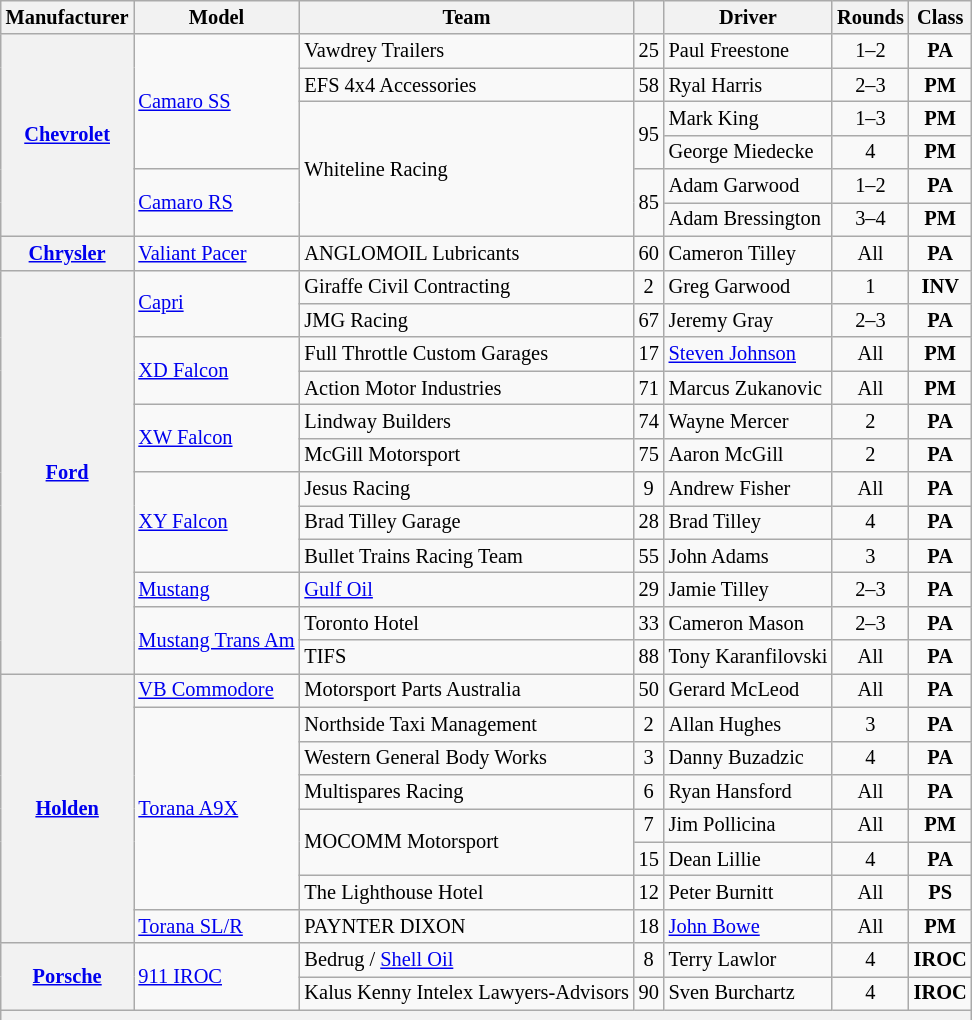<table class="wikitable" style=font-size:85%;>
<tr>
<th>Manufacturer</th>
<th>Model</th>
<th>Team</th>
<th></th>
<th>Driver</th>
<th>Rounds</th>
<th>Class</th>
</tr>
<tr>
<th rowspan=6><a href='#'>Chevrolet</a></th>
<td rowspan=4><a href='#'>Camaro SS</a></td>
<td>Vawdrey Trailers</td>
<td align=center>25</td>
<td> Paul Freestone</td>
<td align=center>1–2</td>
<td align=center><strong><span>PA</span></strong></td>
</tr>
<tr>
<td>EFS 4x4 Accessories</td>
<td align=center>58</td>
<td> Ryal Harris</td>
<td align=center>2–3</td>
<td align=center><strong><span>PM</span></strong></td>
</tr>
<tr>
<td rowspan=4>Whiteline Racing</td>
<td rowspan=2 align=center>95</td>
<td> Mark King</td>
<td align=center>1–3</td>
<td align=center><strong><span>PM</span></strong></td>
</tr>
<tr>
<td> George Miedecke</td>
<td align=center>4</td>
<td align=center><strong><span>PM</span></strong></td>
</tr>
<tr>
<td rowspan=2><a href='#'>Camaro RS</a></td>
<td rowspan=2 align=center>85</td>
<td> Adam Garwood</td>
<td align=center>1–2</td>
<td align=center><strong><span>PA</span></strong></td>
</tr>
<tr>
<td> Adam Bressington</td>
<td align=center>3–4</td>
<td align=center><strong><span>PM</span></strong></td>
</tr>
<tr>
<th><a href='#'>Chrysler</a></th>
<td><a href='#'>Valiant Pacer</a></td>
<td>ANGLOMOIL Lubricants</td>
<td align=center>60</td>
<td> Cameron Tilley</td>
<td align=center>All</td>
<td align=center><strong><span>PA</span></strong></td>
</tr>
<tr>
<th rowspan=12><a href='#'>Ford</a></th>
<td rowspan=2><a href='#'>Capri</a></td>
<td>Giraffe Civil Contracting</td>
<td align=center>2</td>
<td> Greg Garwood</td>
<td align=center>1</td>
<td align=center><strong><span>INV</span></strong></td>
</tr>
<tr>
<td>JMG Racing</td>
<td align=center>67</td>
<td> Jeremy Gray</td>
<td align=center>2–3</td>
<td align=center><strong><span>PA</span></strong></td>
</tr>
<tr>
<td rowspan=2><a href='#'>XD Falcon</a></td>
<td>Full Throttle Custom Garages</td>
<td align=center>17</td>
<td> <a href='#'>Steven Johnson</a></td>
<td align=center>All</td>
<td align=center><strong><span>PM</span></strong></td>
</tr>
<tr>
<td>Action Motor Industries</td>
<td align=center>71</td>
<td> Marcus Zukanovic</td>
<td align=center>All</td>
<td align=center><strong><span>PM</span></strong></td>
</tr>
<tr>
<td rowspan=2><a href='#'>XW Falcon</a></td>
<td>Lindway Builders</td>
<td align=center>74</td>
<td> Wayne Mercer</td>
<td align=center>2</td>
<td align=center><strong><span>PA</span></strong></td>
</tr>
<tr>
<td>McGill Motorsport</td>
<td align=center>75</td>
<td> Aaron McGill</td>
<td align=center>2</td>
<td align=center><strong><span>PA</span></strong></td>
</tr>
<tr>
<td rowspan=3><a href='#'>XY Falcon</a></td>
<td>Jesus Racing</td>
<td align=center>9</td>
<td> Andrew Fisher</td>
<td align=center>All</td>
<td align=center><strong><span>PA</span></strong></td>
</tr>
<tr>
<td>Brad Tilley Garage</td>
<td align=center>28</td>
<td> Brad Tilley</td>
<td align=center>4</td>
<td align=center><strong><span>PA</span></strong></td>
</tr>
<tr>
<td>Bullet Trains Racing Team</td>
<td align=center>55</td>
<td> John Adams</td>
<td align=center>3</td>
<td align=center><strong><span>PA</span></strong></td>
</tr>
<tr>
<td rowspan=1><a href='#'>Mustang</a></td>
<td><a href='#'>Gulf Oil</a></td>
<td align=center>29</td>
<td> Jamie Tilley</td>
<td align=center>2–3</td>
<td align=center><strong><span>PA</span></strong></td>
</tr>
<tr>
<td rowspan=2><a href='#'>Mustang Trans Am</a></td>
<td>Toronto Hotel</td>
<td align=center>33</td>
<td> Cameron Mason</td>
<td align=center>2–3</td>
<td align=center><strong><span>PA</span></strong></td>
</tr>
<tr>
<td>TIFS</td>
<td align=center>88</td>
<td> Tony Karanfilovski</td>
<td align=center>All</td>
<td align=center><strong><span>PA</span></strong></td>
</tr>
<tr>
<th rowspan=8><a href='#'>Holden</a></th>
<td><a href='#'>VB Commodore</a></td>
<td>Motorsport Parts Australia</td>
<td align=center>50</td>
<td> Gerard McLeod</td>
<td align=center>All</td>
<td align=center><strong><span>PA</span></strong></td>
</tr>
<tr>
<td rowspan=6><a href='#'>Torana A9X</a></td>
<td>Northside Taxi Management</td>
<td align=center>2</td>
<td> Allan Hughes</td>
<td align=center>3</td>
<td align=center><strong><span>PA</span></strong></td>
</tr>
<tr>
<td>Western General Body Works</td>
<td align=center>3</td>
<td> Danny Buzadzic</td>
<td align=center>4</td>
<td align=center><strong><span>PA</span></strong></td>
</tr>
<tr>
<td>Multispares Racing</td>
<td align=center>6</td>
<td> Ryan Hansford</td>
<td align=center>All</td>
<td align=center><strong><span>PA</span></strong></td>
</tr>
<tr>
<td rowspan=2>MOCOMM Motorsport</td>
<td align=center>7</td>
<td> Jim Pollicina</td>
<td align=center>All</td>
<td align=center><strong><span>PM</span></strong></td>
</tr>
<tr>
<td align=center>15</td>
<td> Dean Lillie</td>
<td align=center>4</td>
<td align=center><strong><span>PA</span></strong></td>
</tr>
<tr>
<td>The Lighthouse Hotel</td>
<td align=center>12</td>
<td> Peter Burnitt</td>
<td align=center>All</td>
<td align=center><strong><span>PS</span></strong></td>
</tr>
<tr>
<td><a href='#'>Torana SL/R</a></td>
<td>PAYNTER DIXON</td>
<td align=center>18</td>
<td> <a href='#'>John Bowe</a></td>
<td align=center>All</td>
<td align=center><strong><span>PM</span></strong></td>
</tr>
<tr>
<th rowspan=2><a href='#'>Porsche</a></th>
<td rowspan=2><a href='#'>911 IROC</a></td>
<td>Bedrug / <a href='#'>Shell Oil</a></td>
<td align=center>8</td>
<td> Terry Lawlor</td>
<td align=center>4</td>
<td align=center><strong><span>IROC</span></strong></td>
</tr>
<tr>
<td>Kalus Kenny Intelex Lawyers-Advisors</td>
<td align=center>90</td>
<td> Sven Burchartz</td>
<td align=center>4</td>
<td align=center><strong><span>IROC</span></strong></td>
</tr>
<tr>
<th colspan=7></th>
</tr>
</table>
